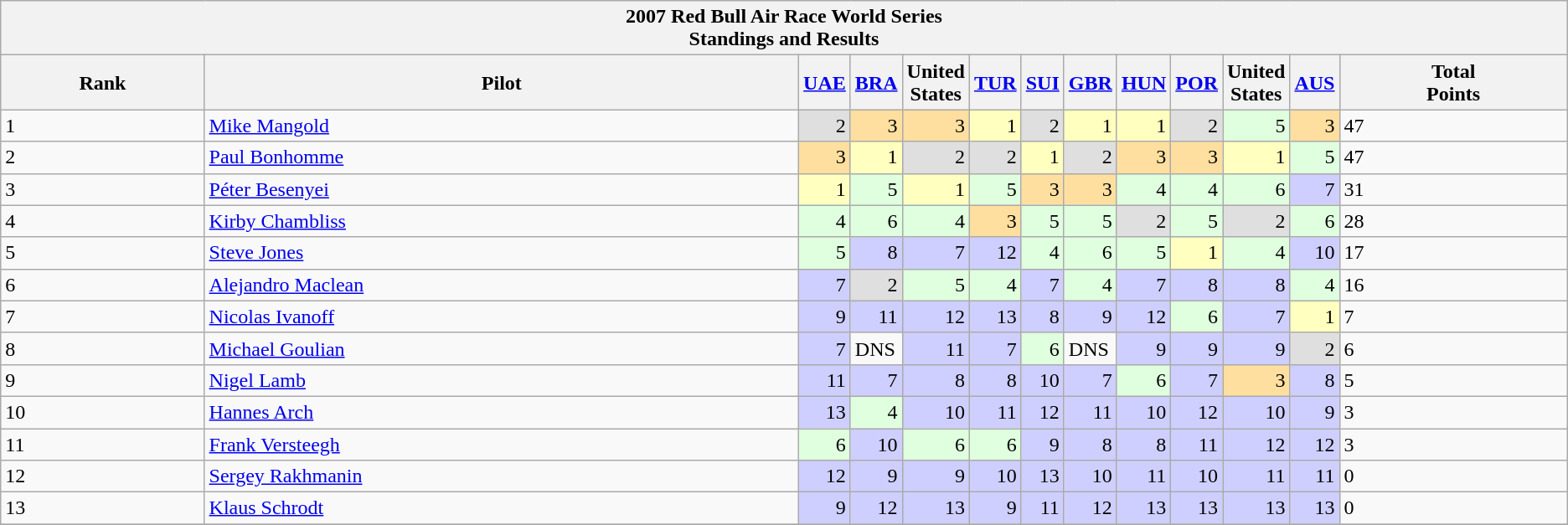<table class="wikitable">
<tr>
<th colspan=16 align=center>2007 Red Bull Air Race World Series<br>Standings and Results</th>
</tr>
<tr>
<th>Rank</th>
<th>Pilot</th>
<th width="2%"><a href='#'>UAE</a> </th>
<th width="2%"><a href='#'>BRA</a> </th>
<th width="2%">United States </th>
<th width="2%"><a href='#'>TUR</a> </th>
<th width="2%"><a href='#'>SUI</a> </th>
<th width="2%"><a href='#'>GBR</a> </th>
<th width="2%"><a href='#'>HUN</a> </th>
<th width="2%"><a href='#'>POR</a> </th>
<th width="2%">United States </th>
<th width="2%"><a href='#'>AUS</a> </th>
<th>Total<br>Points</th>
</tr>
<tr>
<td>1</td>
<td> <a href='#'>Mike Mangold</a></td>
<td style="background:#dfdfdf;" align=right>2</td>
<td style="background:#ffdf9f;" align=right>3</td>
<td style="background:#ffdf9f;" align=right>3</td>
<td style="background:#ffffbf;" align=right>1</td>
<td style="background:#dfdfdf;" align=right>2</td>
<td style="background:#ffffbf;" align=right>1</td>
<td style="background:#ffffbf;" align=right>1</td>
<td style="background:#dfdfdf;" align=right>2</td>
<td style="background:#dfffdf;" align=right>5</td>
<td style="background:#ffdf9f;" align=right>3</td>
<td>47</td>
</tr>
<tr>
<td>2</td>
<td> <a href='#'>Paul Bonhomme</a></td>
<td style="background:#ffdf9f;" align=right>3</td>
<td style="background:#ffffbf;" align=right>1</td>
<td style="background:#dfdfdf;" align=right>2</td>
<td style="background:#dfdfdf;" align=right>2</td>
<td style="background:#ffffbf;" align=right>1</td>
<td style="background:#dfdfdf;" align=right>2</td>
<td style="background:#ffdf9f;" align=right>3</td>
<td style="background:#ffdf9f;" align=right>3</td>
<td style="background:#ffffbf;" align=right>1</td>
<td style="background:#dfffdf;" align=right>5</td>
<td>47</td>
</tr>
<tr>
<td>3</td>
<td> <a href='#'>Péter Besenyei</a></td>
<td style="background:#ffffbf;" align=right>1</td>
<td style="background:#dfffdf;" align=right>5</td>
<td style="background:#ffffbf;" align=right>1</td>
<td style="background:#dfffdf;" align=right>5</td>
<td style="background:#ffdf9f;" align=right>3</td>
<td style="background:#ffdf9f;" align=right>3</td>
<td style="background:#dfffdf;" align=right>4</td>
<td style="background:#dfffdf;" align=right>4</td>
<td style="background:#dfffdf;" align=right>6</td>
<td style="background:#cfcfff;" align=right>7</td>
<td>31</td>
</tr>
<tr>
<td>4</td>
<td> <a href='#'>Kirby Chambliss</a></td>
<td style="background:#dfffdf;" align=right>4</td>
<td style="background:#dfffdf;" align=right>6</td>
<td style="background:#dfffdf;" align=right>4</td>
<td style="background:#ffdf9f;" align=right>3</td>
<td style="background:#dfffdf;" align=right>5</td>
<td style="background:#dfffdf;" align=right>5</td>
<td style="background:#dfdfdf;" align=right>2</td>
<td style="background:#dfffdf;" align=right>5</td>
<td style="background:#dfdfdf;" align=right>2</td>
<td style="background:#dfffdf;" align=right>6</td>
<td>28</td>
</tr>
<tr>
<td>5</td>
<td> <a href='#'>Steve Jones</a></td>
<td style="background:#dfffdf;" align=right>5</td>
<td style="background:#cfcfff;" align=right>8</td>
<td style="background:#cfcfff;" align=right>7</td>
<td style="background:#cfcfff;" align=right>12</td>
<td style="background:#dfffdf;" align=right>4</td>
<td style="background:#dfffdf;" align=right>6</td>
<td style="background:#dfffdf;" align=right>5</td>
<td style="background:#ffffbf;" align=right>1</td>
<td style="background:#dfffdf;" align=right>4</td>
<td style="background:#cfcfff;" align=right>10</td>
<td>17</td>
</tr>
<tr>
<td>6</td>
<td> <a href='#'>Alejandro Maclean</a></td>
<td style="background:#cfcfff;" align=right>7</td>
<td style="background:#dfdfdf;" align=right>2</td>
<td style="background:#dfffdf;" align=right>5</td>
<td style="background:#dfffdf;" align=right>4</td>
<td style="background:#cfcfff;" align=right>7</td>
<td style="background:#dfffdf;" align=right>4</td>
<td style="background:#cfcfff;" align=right>7</td>
<td style="background:#cfcfff;" align=right>8</td>
<td style="background:#cfcfff;" align=right>8</td>
<td style="background:#dfffdf;" align=right>4</td>
<td>16</td>
</tr>
<tr>
<td>7</td>
<td> <a href='#'>Nicolas Ivanoff</a></td>
<td style="background:#cfcfff;" align=right>9</td>
<td style="background:#cfcfff;" align=right>11</td>
<td style="background:#cfcfff;" align=right>12</td>
<td style="background:#cfcfff;" align=right>13</td>
<td style="background:#cfcfff;" align=right>8</td>
<td style="background:#cfcfff;" align=right>9</td>
<td style="background:#cfcfff;" align=right>12</td>
<td style="background:#dfffdf;" align=right>6</td>
<td style="background:#cfcfff;" align=right>7</td>
<td style="background:#ffffbf;" align=right>1</td>
<td>7</td>
</tr>
<tr>
<td>8</td>
<td> <a href='#'>Michael Goulian</a></td>
<td style="background:#cfcfff;" align=right>7</td>
<td>DNS</td>
<td style="background:#cfcfff;" align=right>11</td>
<td style="background:#cfcfff;" align=right>7</td>
<td style="background:#dfffdf;" align=right>6</td>
<td>DNS</td>
<td style="background:#cfcfff;" align=right>9</td>
<td style="background:#cfcfff;" align=right>9</td>
<td style="background:#cfcfff;" align=right>9</td>
<td style="background:#dfdfdf;" align=right>2</td>
<td>6</td>
</tr>
<tr>
<td>9</td>
<td> <a href='#'>Nigel Lamb</a></td>
<td style="background:#cfcfff;" align=right>11</td>
<td style="background:#cfcfff;" align=right>7</td>
<td style="background:#cfcfff;" align=right>8</td>
<td style="background:#cfcfff;" align=right>8</td>
<td style="background:#cfcfff;" align=right>10</td>
<td style="background:#cfcfff;" align=right>7</td>
<td style="background:#dfffdf;" align=right>6</td>
<td style="background:#cfcfff;" align=right>7</td>
<td style="background:#ffdf9f;" align=right>3</td>
<td style="background:#cfcfff;" align=right>8</td>
<td>5</td>
</tr>
<tr>
<td>10</td>
<td> <a href='#'>Hannes Arch</a></td>
<td style="background:#cfcfff;" align=right>13</td>
<td style="background:#dfffdf;" align=right>4</td>
<td style="background:#cfcfff;" align=right>10</td>
<td style="background:#cfcfff;" align=right>11</td>
<td style="background:#cfcfff;" align=right>12</td>
<td style="background:#cfcfff;" align=right>11</td>
<td style="background:#cfcfff;" align=right>10</td>
<td style="background:#cfcfff;" align=right>12</td>
<td style="background:#cfcfff;" align=right>10</td>
<td style="background:#cfcfff;" align=right>9</td>
<td>3</td>
</tr>
<tr>
<td>11</td>
<td> <a href='#'>Frank Versteegh</a></td>
<td style="background:#dfffdf;" align=right>6</td>
<td style="background:#cfcfff;" align=right>10</td>
<td style="background:#dfffdf;" align=right>6</td>
<td style="background:#dfffdf;" align=right>6</td>
<td style="background:#cfcfff;" align=right>9</td>
<td style="background:#cfcfff;" align=right>8</td>
<td style="background:#cfcfff;" align=right>8</td>
<td style="background:#cfcfff;" align=right>11</td>
<td style="background:#cfcfff;" align=right>12</td>
<td style="background:#cfcfff;" align=right>12</td>
<td>3</td>
</tr>
<tr>
<td>12</td>
<td> <a href='#'>Sergey Rakhmanin</a></td>
<td style="background:#cfcfff;" align=right>12</td>
<td style="background:#cfcfff;" align=right>9</td>
<td style="background:#cfcfff;" align=right>9</td>
<td style="background:#cfcfff;" align=right>10</td>
<td style="background:#cfcfff;" align=right>13</td>
<td style="background:#cfcfff;" align=right>10</td>
<td style="background:#cfcfff;" align=right>11</td>
<td style="background:#cfcfff;" align=right>10</td>
<td style="background:#cfcfff;" align=right>11</td>
<td style="background:#cfcfff;" align=right>11</td>
<td>0</td>
</tr>
<tr>
<td>13</td>
<td> <a href='#'>Klaus Schrodt</a></td>
<td style="background:#cfcfff;" align=right>9</td>
<td style="background:#cfcfff;" align=right>12</td>
<td style="background:#cfcfff;" align=right>13</td>
<td style="background:#cfcfff;" align=right>9</td>
<td style="background:#cfcfff;" align=right>11</td>
<td style="background:#cfcfff;" align=right>12</td>
<td style="background:#cfcfff;" align=right>13</td>
<td style="background:#cfcfff;" align=right>13</td>
<td style="background:#cfcfff;" align=right>13</td>
<td style="background:#cfcfff;" align=right>13</td>
<td>0</td>
</tr>
<tr>
</tr>
</table>
